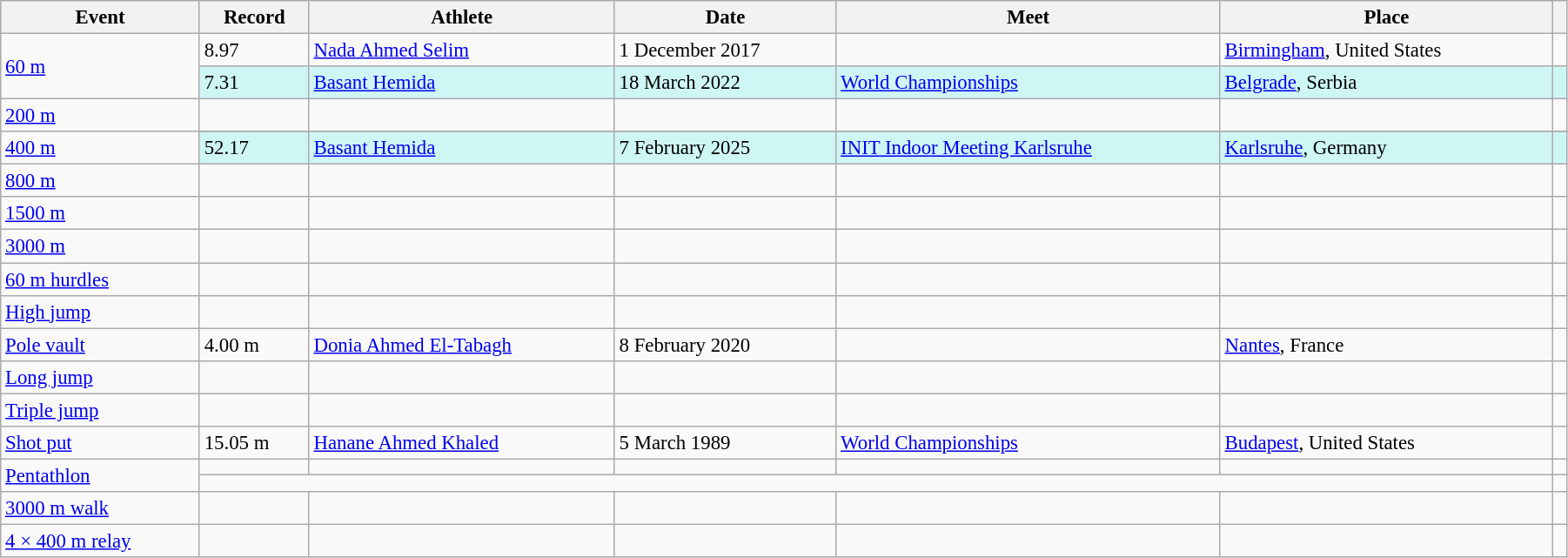<table class="wikitable" style="font-size:95%; width: 95%;">
<tr>
<th>Event</th>
<th>Record</th>
<th>Athlete</th>
<th>Date</th>
<th>Meet</th>
<th>Place</th>
<th></th>
</tr>
<tr>
<td rowspan=2><a href='#'>60 m</a></td>
<td>8.97</td>
<td><a href='#'>Nada Ahmed Selim</a></td>
<td>1 December 2017</td>
<td></td>
<td><a href='#'>Birmingham</a>, United States</td>
<td></td>
</tr>
<tr bgcolor=#CEF6F5>
<td>7.31</td>
<td><a href='#'>Basant Hemida</a></td>
<td>18 March 2022</td>
<td><a href='#'>World Championships</a></td>
<td><a href='#'>Belgrade</a>, Serbia</td>
<td></td>
</tr>
<tr>
<td><a href='#'>200 m</a></td>
<td></td>
<td></td>
<td></td>
<td></td>
<td></td>
<td></td>
</tr>
<tr>
<td rowspan=2><a href='#'>400 m</a></td>
</tr>
<tr bgcolor=#CEF6F5>
<td>52.17</td>
<td><a href='#'>Basant Hemida</a></td>
<td>7 February 2025</td>
<td><a href='#'>INIT Indoor Meeting Karlsruhe</a></td>
<td><a href='#'>Karlsruhe</a>, Germany</td>
<td></td>
</tr>
<tr>
<td><a href='#'>800 m</a></td>
<td></td>
<td></td>
<td></td>
<td></td>
<td></td>
<td></td>
</tr>
<tr>
<td><a href='#'>1500 m</a></td>
<td></td>
<td></td>
<td></td>
<td></td>
<td></td>
<td></td>
</tr>
<tr>
<td><a href='#'>3000 m</a></td>
<td></td>
<td></td>
<td></td>
<td></td>
<td></td>
<td></td>
</tr>
<tr>
<td><a href='#'>60 m hurdles</a></td>
<td></td>
<td></td>
<td></td>
<td></td>
<td></td>
<td></td>
</tr>
<tr>
<td><a href='#'>High jump</a></td>
<td></td>
<td></td>
<td></td>
<td></td>
<td></td>
</tr>
<tr>
<td><a href='#'>Pole vault</a></td>
<td>4.00 m</td>
<td><a href='#'>Donia Ahmed El-Tabagh</a></td>
<td>8 February 2020</td>
<td></td>
<td><a href='#'>Nantes</a>, France</td>
<td></td>
</tr>
<tr>
<td><a href='#'>Long jump</a></td>
<td></td>
<td></td>
<td></td>
<td></td>
<td></td>
<td></td>
</tr>
<tr>
<td><a href='#'>Triple jump</a></td>
<td></td>
<td></td>
<td></td>
<td></td>
<td></td>
<td></td>
</tr>
<tr>
<td><a href='#'>Shot put</a></td>
<td>15.05 m</td>
<td><a href='#'>Hanane Ahmed Khaled</a></td>
<td>5 March 1989</td>
<td><a href='#'>World Championships</a></td>
<td><a href='#'>Budapest</a>, United States</td>
<td></td>
</tr>
<tr>
<td rowspan=2><a href='#'>Pentathlon</a></td>
<td></td>
<td></td>
<td></td>
<td></td>
<td></td>
<td></td>
</tr>
<tr>
<td colspan=5></td>
<td></td>
</tr>
<tr>
<td><a href='#'>3000 m walk</a></td>
<td></td>
<td></td>
<td></td>
<td></td>
<td></td>
<td></td>
</tr>
<tr>
<td><a href='#'>4 × 400 m relay</a></td>
<td></td>
<td></td>
<td></td>
<td></td>
<td></td>
<td></td>
</tr>
</table>
